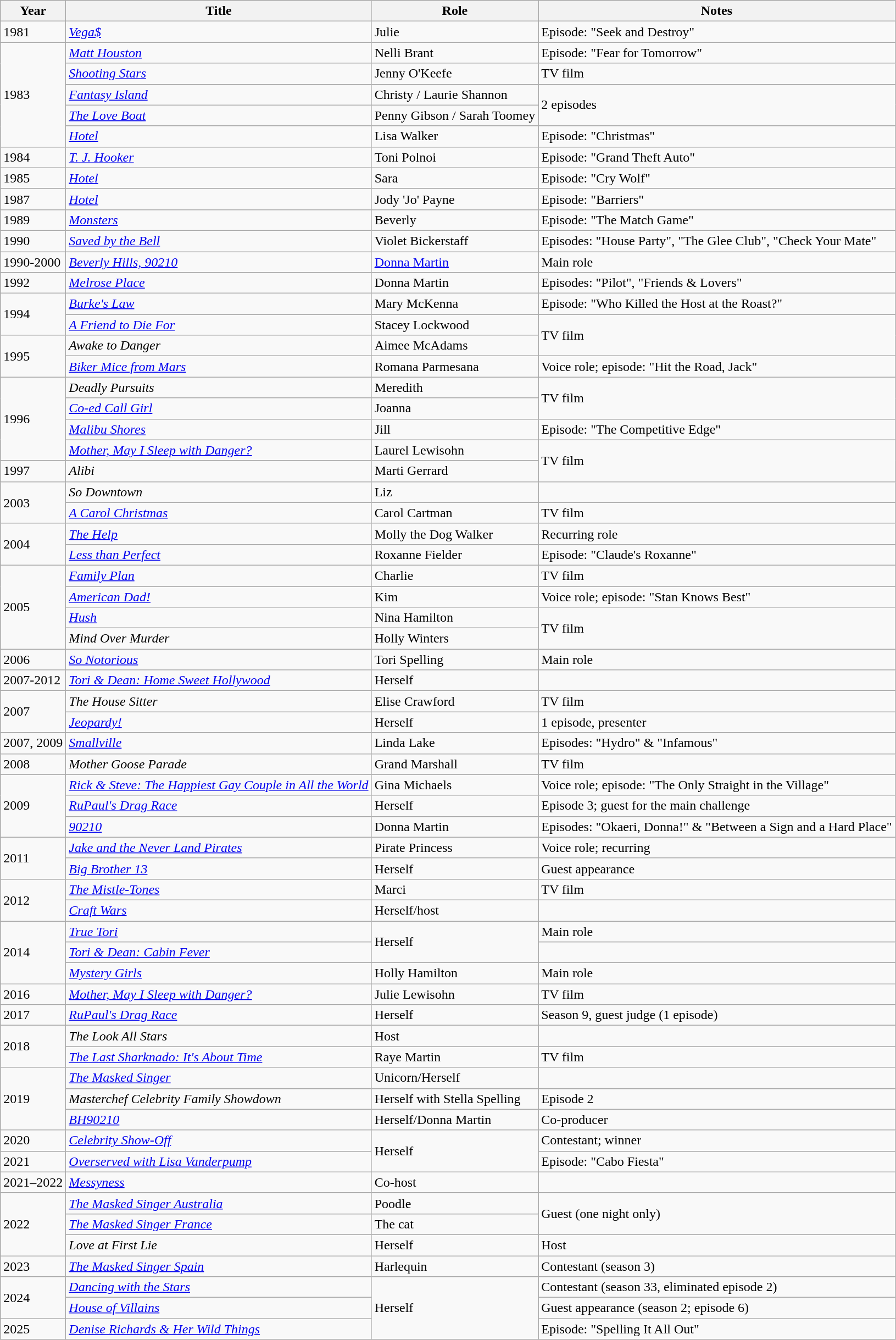<table class="wikitable sortable">
<tr>
<th>Year</th>
<th>Title</th>
<th>Role</th>
<th class="unsortable">Notes</th>
</tr>
<tr>
<td>1981</td>
<td><em><a href='#'>Vega$</a></em></td>
<td>Julie</td>
<td>Episode: "Seek and Destroy"</td>
</tr>
<tr>
<td rowspan=5>1983</td>
<td><em><a href='#'>Matt Houston</a></em></td>
<td>Nelli Brant</td>
<td>Episode: "Fear for Tomorrow"</td>
</tr>
<tr>
<td><em><a href='#'>Shooting Stars</a></em></td>
<td>Jenny O'Keefe</td>
<td>TV film</td>
</tr>
<tr>
<td><em><a href='#'>Fantasy Island</a></em></td>
<td>Christy / Laurie Shannon</td>
<td rowspan=2>2 episodes</td>
</tr>
<tr>
<td><em><a href='#'>The Love Boat</a></em></td>
<td>Penny Gibson / Sarah Toomey</td>
</tr>
<tr>
<td><em><a href='#'>Hotel</a></em></td>
<td>Lisa Walker</td>
<td>Episode: "Christmas"</td>
</tr>
<tr>
<td>1984</td>
<td><em><a href='#'>T. J. Hooker</a></em></td>
<td>Toni Polnoi</td>
<td>Episode: "Grand Theft Auto"</td>
</tr>
<tr>
<td>1985</td>
<td><em><a href='#'>Hotel</a></em></td>
<td>Sara</td>
<td>Episode: "Cry Wolf"</td>
</tr>
<tr>
<td>1987</td>
<td><em><a href='#'>Hotel</a></em></td>
<td>Jody 'Jo' Payne</td>
<td>Episode: "Barriers"</td>
</tr>
<tr>
<td>1989</td>
<td><em><a href='#'>Monsters</a></em></td>
<td>Beverly</td>
<td>Episode: "The Match Game"</td>
</tr>
<tr>
<td>1990</td>
<td><em><a href='#'>Saved by the Bell</a></em></td>
<td>Violet Bickerstaff</td>
<td>Episodes: "House Party", "The Glee Club", "Check Your Mate"</td>
</tr>
<tr>
<td>1990-2000</td>
<td><em><a href='#'>Beverly Hills, 90210</a></em></td>
<td><a href='#'>Donna Martin</a></td>
<td>Main role</td>
</tr>
<tr>
<td>1992</td>
<td><em><a href='#'>Melrose Place</a></em></td>
<td>Donna Martin</td>
<td>Episodes: "Pilot", "Friends & Lovers"</td>
</tr>
<tr>
<td rowspan=2>1994</td>
<td><em><a href='#'>Burke's Law</a></em></td>
<td>Mary McKenna</td>
<td>Episode: "Who Killed the Host at the Roast?"</td>
</tr>
<tr>
<td><em><a href='#'>A Friend to Die For</a></em></td>
<td>Stacey Lockwood</td>
<td rowspan=2>TV film</td>
</tr>
<tr>
<td rowspan=2>1995</td>
<td><em>Awake to Danger</em></td>
<td>Aimee McAdams</td>
</tr>
<tr>
<td><em><a href='#'>Biker Mice from Mars</a></em></td>
<td>Romana Parmesana</td>
<td>Voice role; episode: "Hit the Road, Jack"</td>
</tr>
<tr>
<td rowspan=4>1996</td>
<td><em>Deadly Pursuits</em></td>
<td>Meredith</td>
<td rowspan=2>TV film</td>
</tr>
<tr>
<td><em><a href='#'>Co-ed Call Girl</a></em></td>
<td>Joanna</td>
</tr>
<tr>
<td><em><a href='#'>Malibu Shores</a></em></td>
<td>Jill</td>
<td>Episode: "The Competitive Edge"</td>
</tr>
<tr>
<td><em><a href='#'>Mother, May I Sleep with Danger?</a></em></td>
<td>Laurel Lewisohn</td>
<td rowspan=2>TV film</td>
</tr>
<tr>
<td>1997</td>
<td><em>Alibi</em></td>
<td>Marti Gerrard</td>
</tr>
<tr>
<td rowspan=2>2003</td>
<td><em>So Downtown</em></td>
<td>Liz</td>
<td></td>
</tr>
<tr>
<td><em><a href='#'>A Carol Christmas</a></em></td>
<td>Carol Cartman</td>
<td>TV film</td>
</tr>
<tr>
<td rowspan=2>2004</td>
<td><em><a href='#'>The Help</a></em></td>
<td>Molly the Dog Walker</td>
<td>Recurring role</td>
</tr>
<tr>
<td><em><a href='#'>Less than Perfect</a></em></td>
<td>Roxanne Fielder</td>
<td>Episode: "Claude's Roxanne"</td>
</tr>
<tr>
<td rowspan=4>2005</td>
<td><em><a href='#'>Family Plan</a></em></td>
<td>Charlie</td>
<td>TV film</td>
</tr>
<tr>
<td><em><a href='#'>American Dad!</a></em></td>
<td>Kim</td>
<td>Voice role; episode: "Stan Knows Best"</td>
</tr>
<tr>
<td><em><a href='#'>Hush</a></em></td>
<td>Nina Hamilton</td>
<td rowspan=2>TV film</td>
</tr>
<tr>
<td><em>Mind Over Murder</em></td>
<td>Holly Winters</td>
</tr>
<tr>
<td>2006</td>
<td><em><a href='#'>So Notorious</a></em></td>
<td>Tori Spelling</td>
<td>Main role</td>
</tr>
<tr>
<td>2007-2012</td>
<td><em><a href='#'>Tori & Dean: Home Sweet Hollywood</a></em></td>
<td>Herself</td>
<td></td>
</tr>
<tr>
<td rowspan=2>2007</td>
<td><em>The House Sitter</em></td>
<td>Elise Crawford</td>
<td>TV film</td>
</tr>
<tr>
<td><em><a href='#'>Jeopardy!</a></em></td>
<td>Herself</td>
<td>1 episode, presenter</td>
</tr>
<tr>
<td>2007, 2009</td>
<td><em><a href='#'>Smallville</a></em></td>
<td>Linda Lake</td>
<td>Episodes: "Hydro" & "Infamous"</td>
</tr>
<tr>
<td>2008</td>
<td><em>Mother Goose Parade</em></td>
<td>Grand Marshall</td>
<td>TV film</td>
</tr>
<tr>
<td rowspan=3>2009</td>
<td><em><a href='#'>Rick & Steve: The Happiest Gay Couple in All the World</a></em></td>
<td>Gina Michaels</td>
<td>Voice role; episode: "The Only Straight in the Village"</td>
</tr>
<tr>
<td><em><a href='#'>RuPaul's Drag Race</a></em></td>
<td>Herself</td>
<td>Episode 3; guest for the main challenge</td>
</tr>
<tr>
<td><em><a href='#'>90210</a></em></td>
<td>Donna Martin</td>
<td>Episodes: "Okaeri, Donna!" & "Between a Sign and a Hard Place"</td>
</tr>
<tr>
<td rowspan=2>2011</td>
<td><em><a href='#'>Jake and the Never Land Pirates</a></em></td>
<td>Pirate Princess</td>
<td>Voice role; recurring</td>
</tr>
<tr>
<td><em><a href='#'>Big Brother 13</a></em></td>
<td>Herself</td>
<td>Guest appearance</td>
</tr>
<tr>
<td rowspan=2>2012</td>
<td><em><a href='#'>The Mistle-Tones</a></em></td>
<td>Marci</td>
<td>TV film</td>
</tr>
<tr>
<td><em><a href='#'>Craft Wars</a></em></td>
<td>Herself/host</td>
<td></td>
</tr>
<tr>
<td rowspan=3>2014</td>
<td><em><a href='#'>True Tori</a></em></td>
<td rowspan=2>Herself</td>
<td>Main role</td>
</tr>
<tr>
<td><em><a href='#'>Tori & Dean: Cabin Fever</a></em></td>
<td></td>
</tr>
<tr>
<td><em><a href='#'>Mystery Girls</a></em></td>
<td>Holly Hamilton</td>
<td>Main role</td>
</tr>
<tr>
<td>2016</td>
<td><em><a href='#'>Mother, May I Sleep with Danger?</a></em></td>
<td>Julie Lewisohn</td>
<td>TV film</td>
</tr>
<tr>
<td>2017</td>
<td><em><a href='#'>RuPaul's Drag Race</a></em></td>
<td>Herself</td>
<td>Season 9, guest judge (1 episode)</td>
</tr>
<tr>
<td rowspan=2>2018</td>
<td><em>The Look All Stars</em></td>
<td>Host</td>
<td></td>
</tr>
<tr>
<td><em><a href='#'>The Last Sharknado: It's About Time</a></em></td>
<td>Raye Martin</td>
<td>TV film</td>
</tr>
<tr>
<td rowspan=3>2019</td>
<td><em><a href='#'>The Masked Singer</a></em></td>
<td>Unicorn/Herself</td>
<td></td>
</tr>
<tr>
<td><em>Masterchef Celebrity Family Showdown</em></td>
<td>Herself with Stella Spelling</td>
<td>Episode 2</td>
</tr>
<tr>
<td><em><a href='#'>BH90210</a></em></td>
<td>Herself/Donna Martin</td>
<td>Co-producer</td>
</tr>
<tr>
<td>2020</td>
<td><em><a href='#'>Celebrity Show-Off</a></em></td>
<td rowspan=2>Herself</td>
<td>Contestant; winner</td>
</tr>
<tr>
<td>2021</td>
<td><em><a href='#'>Overserved with Lisa Vanderpump</a></em></td>
<td>Episode: "Cabo Fiesta"</td>
</tr>
<tr>
<td>2021–2022</td>
<td><em><a href='#'>Messyness</a></em></td>
<td>Co-host</td>
<td></td>
</tr>
<tr>
<td rowspan=3>2022</td>
<td><em><a href='#'>The Masked Singer Australia</a></em></td>
<td>Poodle</td>
<td rowspan=2>Guest (one night only)</td>
</tr>
<tr>
<td><em><a href='#'>The Masked Singer France</a></em></td>
<td>The cat</td>
</tr>
<tr>
<td><em>Love at First Lie</em></td>
<td>Herself</td>
<td>Host</td>
</tr>
<tr>
<td>2023</td>
<td><em><a href='#'>The Masked Singer Spain</a></em></td>
<td>Harlequin</td>
<td>Contestant (season 3)</td>
</tr>
<tr>
<td rowspan=2>2024</td>
<td><em><a href='#'>Dancing with the Stars</a></em></td>
<td rowspan=3>Herself</td>
<td>Contestant (season 33, eliminated episode 2)</td>
</tr>
<tr>
<td><em><a href='#'>House of Villains</a></em></td>
<td>Guest appearance (season 2; episode 6)</td>
</tr>
<tr>
<td>2025</td>
<td><em><a href='#'>Denise Richards & Her Wild Things</a></em></td>
<td>Episode: "Spelling It All Out"</td>
</tr>
</table>
